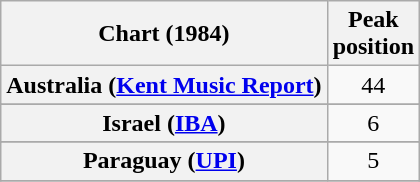<table class="wikitable sortable plainrowheaders" style="text-align:center">
<tr>
<th>Chart (1984)</th>
<th>Peak<br>position</th>
</tr>
<tr>
<th scope="row">Australia (<a href='#'>Kent Music Report</a>)</th>
<td>44</td>
</tr>
<tr>
</tr>
<tr>
</tr>
<tr>
</tr>
<tr>
</tr>
<tr>
<th scope="row">Israel (<a href='#'>IBA</a>)</th>
<td>6</td>
</tr>
<tr>
</tr>
<tr>
</tr>
<tr>
<th scope="row">Paraguay (<a href='#'>UPI</a>)</th>
<td>5</td>
</tr>
<tr>
</tr>
</table>
